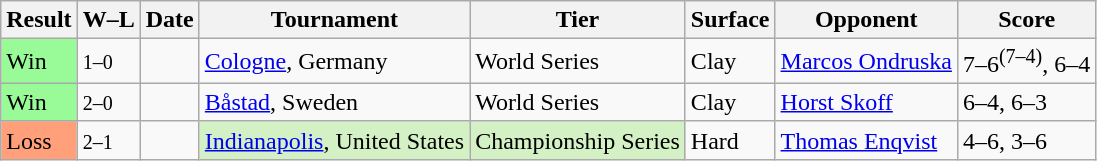<table class="sortable wikitable">
<tr>
<th>Result</th>
<th class="unsortable">W–L</th>
<th>Date</th>
<th>Tournament</th>
<th>Tier</th>
<th>Surface</th>
<th>Opponent</th>
<th class="unsortable">Score</th>
</tr>
<tr>
<td style="background:#98fb98;">Win</td>
<td><small>1–0</small></td>
<td><a href='#'></a></td>
<td><a href='#'>Cologne</a>, Germany</td>
<td>World Series</td>
<td>Clay</td>
<td> <a href='#'>Marcos Ondruska</a></td>
<td>7–6<sup>(7–4)</sup>, 6–4</td>
</tr>
<tr>
<td style="background:#98fb98;">Win</td>
<td><small>2–0</small></td>
<td><a href='#'></a></td>
<td><a href='#'>Båstad</a>, Sweden</td>
<td>World Series</td>
<td>Clay</td>
<td> <a href='#'>Horst Skoff</a></td>
<td>6–4, 6–3</td>
</tr>
<tr>
<td style="background:#ffa07a;">Loss</td>
<td><small>2–1</small></td>
<td><a href='#'></a></td>
<td style="background:#d4f1c5;"><a href='#'>Indianapolis</a>, United States</td>
<td style="background:#d4f1c5;">Championship Series</td>
<td>Hard</td>
<td> <a href='#'>Thomas Enqvist</a></td>
<td>4–6, 3–6</td>
</tr>
</table>
